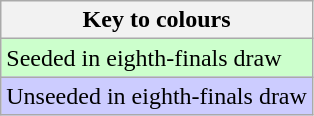<table class="wikitable">
<tr>
<th>Key to colours</th>
</tr>
<tr bgcolor=#ccffcc>
<td>Seeded in eighth-finals draw</td>
</tr>
<tr bgcolor=#ccccff>
<td>Unseeded in eighth-finals draw</td>
</tr>
</table>
